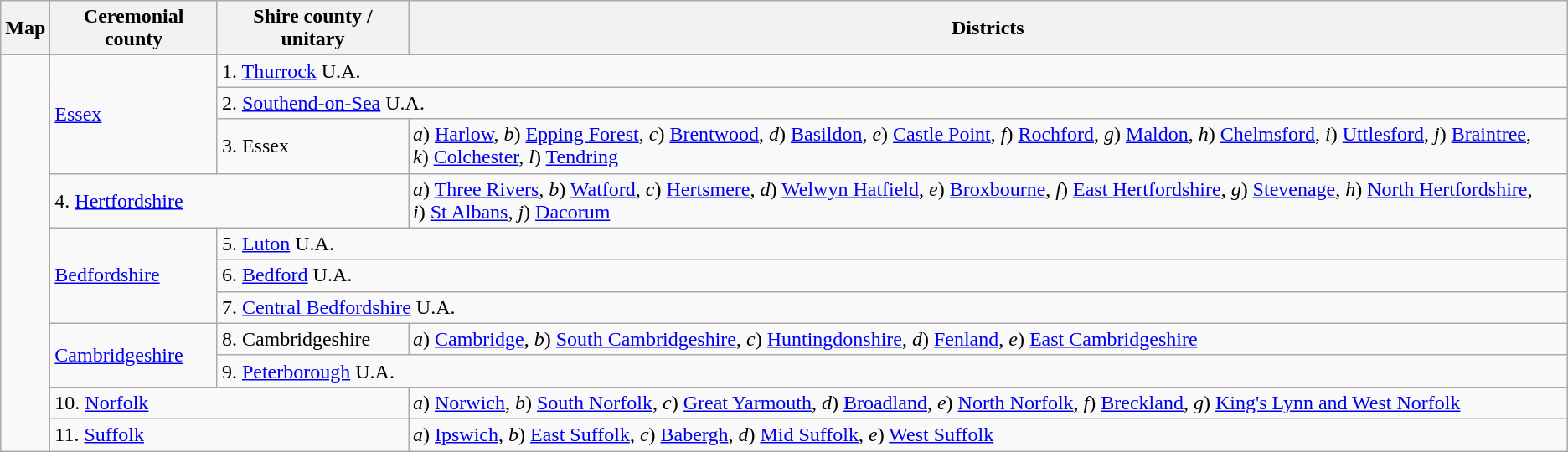<table class="wikitable">
<tr>
<th>Map</th>
<th>Ceremonial county</th>
<th>Shire county / unitary</th>
<th>Districts</th>
</tr>
<tr>
<td rowspan="11"></td>
<td rowspan="3"><a href='#'>Essex</a></td>
<td colspan="2">1. <a href='#'>Thurrock</a> U.A.</td>
</tr>
<tr>
<td colspan="2">2. <a href='#'>Southend-on-Sea</a> U.A.</td>
</tr>
<tr>
<td>3. Essex</td>
<td><em>a</em>) <a href='#'>Harlow</a>, <em>b</em>) <a href='#'>Epping Forest</a>, <em>c</em>) <a href='#'>Brentwood</a>, <em>d</em>) <a href='#'>Basildon</a>, <em>e</em>) <a href='#'>Castle Point</a>, <em>f</em>) <a href='#'>Rochford</a>, <em>g</em>) <a href='#'>Maldon</a>, <em>h</em>) <a href='#'>Chelmsford</a>, <em>i</em>) <a href='#'>Uttlesford</a>, <em>j</em>) <a href='#'>Braintree</a>, <em>k</em>) <a href='#'>Colchester</a>, <em>l</em>) <a href='#'>Tendring</a></td>
</tr>
<tr>
<td colspan="2">4. <a href='#'>Hertfordshire</a></td>
<td><em>a</em>) <a href='#'>Three Rivers</a>, <em>b</em>) <a href='#'>Watford</a>, <em>c</em>) <a href='#'>Hertsmere</a>, <em>d</em>) <a href='#'>Welwyn Hatfield</a>, <em>e</em>) <a href='#'>Broxbourne</a>, <em>f</em>) <a href='#'>East Hertfordshire</a>, <em>g</em>) <a href='#'>Stevenage</a>, <em>h</em>) <a href='#'>North Hertfordshire</a>, <em>i</em>) <a href='#'>St Albans</a>, <em>j</em>) <a href='#'>Dacorum</a></td>
</tr>
<tr>
<td rowspan="3"><a href='#'>Bedfordshire</a></td>
<td colspan="2">5. <a href='#'>Luton</a> U.A.</td>
</tr>
<tr>
<td colspan="2">6. <a href='#'>Bedford</a> U.A.</td>
</tr>
<tr>
<td colspan="2">7. <a href='#'>Central Bedfordshire</a> U.A.</td>
</tr>
<tr>
<td rowspan="2"><a href='#'>Cambridgeshire</a></td>
<td>8. Cambridgeshire</td>
<td><em>a</em>) <a href='#'>Cambridge</a>, <em>b</em>) <a href='#'>South Cambridgeshire</a>, <em>c</em>) <a href='#'>Huntingdonshire</a>, <em>d</em>) <a href='#'>Fenland</a>, <em>e</em>) <a href='#'>East Cambridgeshire</a></td>
</tr>
<tr>
<td colspan="2">9. <a href='#'>Peterborough</a> U.A.</td>
</tr>
<tr>
<td colspan="2">10. <a href='#'>Norfolk</a></td>
<td><em>a</em>) <a href='#'>Norwich</a>, <em>b</em>) <a href='#'>South Norfolk</a>, <em>c</em>) <a href='#'>Great Yarmouth</a>, <em>d</em>) <a href='#'>Broadland</a>, <em>e</em>) <a href='#'>North Norfolk</a>, <em>f</em>) <a href='#'>Breckland</a>, <em>g</em>) <a href='#'>King's Lynn and West Norfolk</a></td>
</tr>
<tr>
<td colspan="2">11. <a href='#'>Suffolk</a></td>
<td><em>a</em>) <a href='#'>Ipswich</a>, <em>b</em>) <a href='#'>East Suffolk</a>, <em>c</em>) <a href='#'>Babergh</a>, <em>d</em>) <a href='#'>Mid Suffolk</a>, <em>e</em>) <a href='#'>West Suffolk</a></td>
</tr>
</table>
